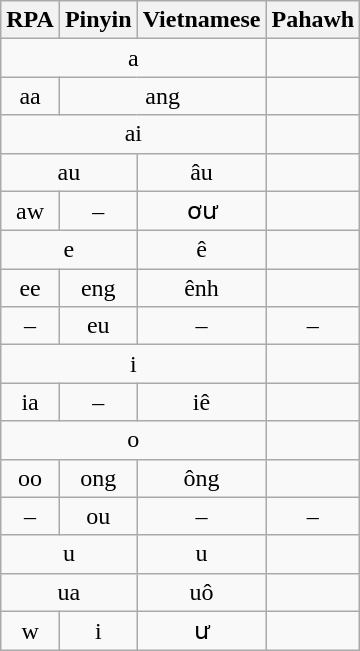<table class="wikitable" style="text-align: center;">
<tr>
<th>RPA</th>
<th>Pinyin</th>
<th>Vietnamese</th>
<th>Pahawh</th>
</tr>
<tr>
<td colspan="3">a</td>
<td></td>
</tr>
<tr>
<td>aa</td>
<td colspan="2">ang</td>
<td></td>
</tr>
<tr>
<td colspan="3">ai</td>
<td></td>
</tr>
<tr>
<td colspan=2>au</td>
<td>âu</td>
<td></td>
</tr>
<tr>
<td>aw</td>
<td>–</td>
<td>ơư</td>
<td></td>
</tr>
<tr>
<td colspan=2>e</td>
<td>ê</td>
<td></td>
</tr>
<tr>
<td>ee</td>
<td>eng</td>
<td>ênh</td>
<td></td>
</tr>
<tr>
<td>–</td>
<td>eu</td>
<td>–</td>
<td>–</td>
</tr>
<tr>
<td colspan="3">i</td>
<td></td>
</tr>
<tr>
<td>ia</td>
<td>–</td>
<td>iê</td>
<td></td>
</tr>
<tr>
<td colspan="3">o</td>
<td></td>
</tr>
<tr>
<td>oo</td>
<td>ong</td>
<td>ông</td>
<td></td>
</tr>
<tr>
<td>–</td>
<td>ou</td>
<td>–</td>
<td>–</td>
</tr>
<tr>
<td colspan=2>u</td>
<td>u</td>
<td></td>
</tr>
<tr>
<td colspan=2>ua</td>
<td>uô</td>
<td></td>
</tr>
<tr>
<td>w</td>
<td>i</td>
<td>ư</td>
<td></td>
</tr>
</table>
